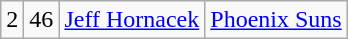<table class="wikitable">
<tr style="text-align:center;" bgcolor="">
<td>2</td>
<td>46</td>
<td><a href='#'>Jeff Hornacek</a></td>
<td><a href='#'>Phoenix Suns</a></td>
</tr>
</table>
